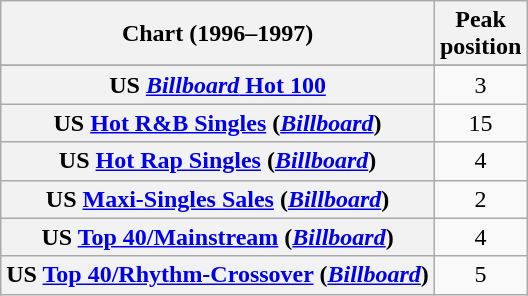<table class="wikitable sortable plainrowheaders" style="text-align:center">
<tr>
<th>Chart (1996–1997)</th>
<th>Peak<br>position</th>
</tr>
<tr>
</tr>
<tr>
</tr>
<tr>
</tr>
<tr>
</tr>
<tr>
</tr>
<tr>
<th scope="row">US <a href='#'><em>Billboard</em> Hot 100</a></th>
<td>3</td>
</tr>
<tr>
<th scope="row">US <a href='#'>Hot R&B Singles</a> (<em><a href='#'>Billboard</a></em>)</th>
<td>15</td>
</tr>
<tr>
<th scope="row">US <a href='#'>Hot Rap Singles</a> (<em><a href='#'>Billboard</a></em>)</th>
<td>4</td>
</tr>
<tr>
<th scope="row">US <a href='#'>Maxi-Singles Sales</a> (<em><a href='#'>Billboard</a></em>)</th>
<td>2</td>
</tr>
<tr>
<th scope="row">US <a href='#'>Top 40/Mainstream</a> (<em><a href='#'>Billboard</a></em>)</th>
<td>4</td>
</tr>
<tr>
<th scope="row">US <a href='#'>Top 40/Rhythm-Crossover</a> (<em><a href='#'>Billboard</a></em>)</th>
<td>5</td>
</tr>
</table>
